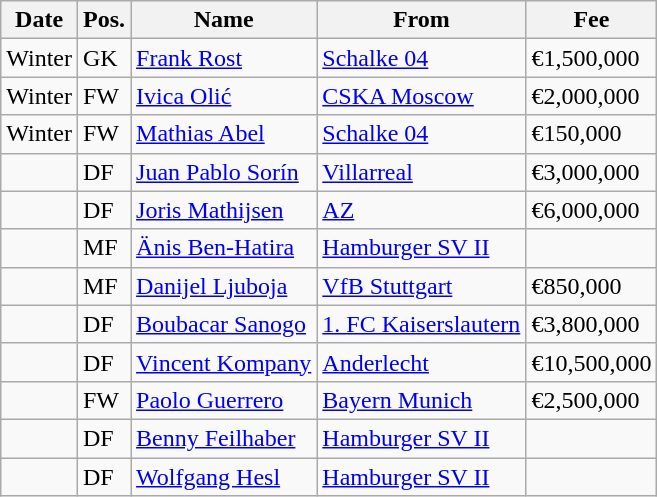<table class="wikitable">
<tr>
<th>Date</th>
<th>Pos.</th>
<th>Name</th>
<th>From</th>
<th>Fee</th>
</tr>
<tr>
<td>Winter</td>
<td>GK</td>
<td> <a href='#'>Frank Rost</a></td>
<td> <a href='#'>Schalke 04</a></td>
<td>€1,500,000</td>
</tr>
<tr>
<td>Winter</td>
<td>FW</td>
<td> <a href='#'>Ivica Olić</a></td>
<td> <a href='#'>CSKA Moscow</a></td>
<td>€2,000,000</td>
</tr>
<tr>
<td>Winter</td>
<td>FW</td>
<td> <a href='#'>Mathias Abel</a></td>
<td> <a href='#'>Schalke 04</a></td>
<td>€150,000</td>
</tr>
<tr>
<td></td>
<td>DF</td>
<td> <a href='#'>Juan Pablo Sorín</a></td>
<td> <a href='#'>Villarreal</a></td>
<td>€3,000,000</td>
</tr>
<tr>
<td></td>
<td>DF</td>
<td> <a href='#'>Joris Mathijsen</a></td>
<td> <a href='#'>AZ</a></td>
<td>€6,000,000</td>
</tr>
<tr>
<td></td>
<td>MF</td>
<td> <a href='#'>Änis Ben-Hatira</a></td>
<td> <a href='#'>Hamburger SV II</a></td>
<td></td>
</tr>
<tr>
<td></td>
<td>MF</td>
<td> <a href='#'>Danijel Ljuboja</a></td>
<td> <a href='#'>VfB Stuttgart</a></td>
<td>€850,000</td>
</tr>
<tr>
<td></td>
<td>DF</td>
<td> <a href='#'>Boubacar Sanogo</a></td>
<td> <a href='#'>1. FC Kaiserslautern</a></td>
<td>€3,800,000</td>
</tr>
<tr>
<td></td>
<td>DF</td>
<td> <a href='#'>Vincent Kompany</a></td>
<td> <a href='#'>Anderlecht</a></td>
<td>€10,500,000</td>
</tr>
<tr>
<td></td>
<td>FW</td>
<td> <a href='#'>Paolo Guerrero</a></td>
<td> <a href='#'>Bayern Munich</a></td>
<td>€2,500,000</td>
</tr>
<tr>
<td></td>
<td>DF</td>
<td> <a href='#'>Benny Feilhaber</a></td>
<td> <a href='#'>Hamburger SV II</a></td>
<td></td>
</tr>
<tr>
<td></td>
<td>DF</td>
<td> <a href='#'>Wolfgang Hesl</a></td>
<td> <a href='#'>Hamburger SV II</a></td>
<td></td>
</tr>
</table>
